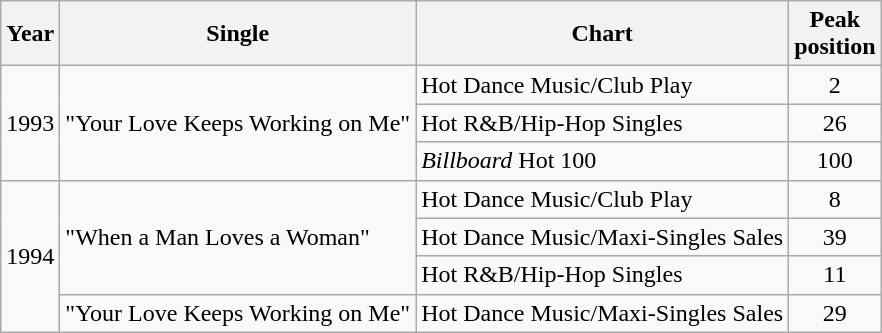<table class="wikitable">
<tr>
<th align="left">Year</th>
<th align="left">Single</th>
<th align="left">Chart</th>
<th align="left">Peak<br>position</th>
</tr>
<tr>
<td rowspan="3">1993</td>
<td rowspan="3">"Your Love Keeps Working on Me"</td>
<td align="left">Hot Dance Music/Club Play</td>
<td align="center">2</td>
</tr>
<tr>
<td align="left">Hot R&B/Hip-Hop Singles</td>
<td align="center">26</td>
</tr>
<tr>
<td align="left"><em>Billboard</em> Hot 100</td>
<td align="center">100</td>
</tr>
<tr>
<td rowspan="4">1994</td>
<td rowspan="3">"When a Man Loves a Woman"</td>
<td align="left">Hot Dance Music/Club Play</td>
<td align="center">8</td>
</tr>
<tr>
<td align="left">Hot Dance Music/Maxi-Singles Sales</td>
<td align="center">39</td>
</tr>
<tr>
<td align="left">Hot R&B/Hip-Hop Singles</td>
<td align="center">11</td>
</tr>
<tr>
<td align="left">"Your Love Keeps Working on Me"</td>
<td align="left">Hot Dance Music/Maxi-Singles Sales</td>
<td align="center">29</td>
</tr>
</table>
